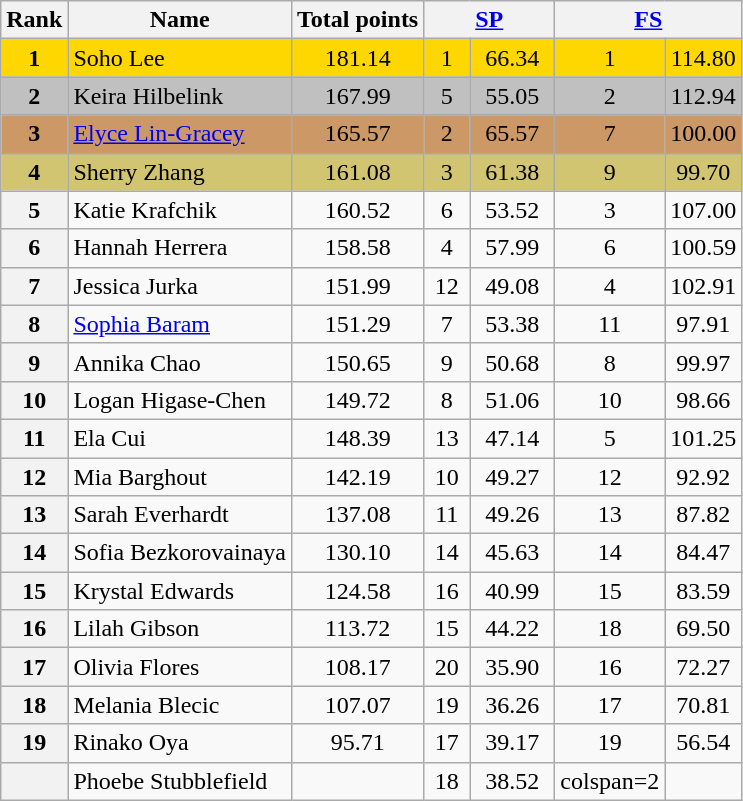<table class="wikitable sortable">
<tr>
<th>Rank</th>
<th>Name</th>
<th>Total points</th>
<th colspan="2" width="80px"><a href='#'>SP</a></th>
<th colspan="2" width="80px"><a href='#'>FS</a></th>
</tr>
<tr bgcolor="gold">
<td align="center"><strong>1</strong></td>
<td>Soho Lee</td>
<td align="center">181.14</td>
<td align="center">1</td>
<td align="center">66.34</td>
<td align="center">1</td>
<td align="center">114.80</td>
</tr>
<tr bgcolor="silver">
<td align="center"><strong>2</strong></td>
<td>Keira Hilbelink</td>
<td align="center">167.99</td>
<td align="center">5</td>
<td align="center">55.05</td>
<td align="center">2</td>
<td align="center">112.94</td>
</tr>
<tr bgcolor="cc9966">
<td align="center"><strong>3</strong></td>
<td><a href='#'>Elyce Lin-Gracey</a></td>
<td align="center">165.57</td>
<td align="center">2</td>
<td align="center">65.57</td>
<td align="center">7</td>
<td align="center">100.00</td>
</tr>
<tr bgcolor="#d1c571">
<td align="center"><strong>4</strong></td>
<td>Sherry Zhang</td>
<td align="center">161.08</td>
<td align="center">3</td>
<td align="center">61.38</td>
<td align="center">9</td>
<td align="center">99.70</td>
</tr>
<tr>
<th>5</th>
<td>Katie Krafchik</td>
<td align="center">160.52</td>
<td align="center">6</td>
<td align="center">53.52</td>
<td align="center">3</td>
<td align="center">107.00</td>
</tr>
<tr>
<th>6</th>
<td>Hannah Herrera</td>
<td align="center">158.58</td>
<td align="center">4</td>
<td align="center">57.99</td>
<td align="center">6</td>
<td align="center">100.59</td>
</tr>
<tr>
<th>7</th>
<td>Jessica Jurka</td>
<td align="center">151.99</td>
<td align="center">12</td>
<td align="center">49.08</td>
<td align="center">4</td>
<td align="center">102.91</td>
</tr>
<tr>
<th>8</th>
<td><a href='#'>Sophia Baram</a></td>
<td align="center">151.29</td>
<td align="center">7</td>
<td align="center">53.38</td>
<td align="center">11</td>
<td align="center">97.91</td>
</tr>
<tr>
<th>9</th>
<td>Annika Chao</td>
<td align="center">150.65</td>
<td align="center">9</td>
<td align="center">50.68</td>
<td align="center">8</td>
<td align="center">99.97</td>
</tr>
<tr>
<th>10</th>
<td>Logan Higase-Chen</td>
<td align="center">149.72</td>
<td align="center">8</td>
<td align="center">51.06</td>
<td align="center">10</td>
<td align="center">98.66</td>
</tr>
<tr>
<th>11</th>
<td>Ela Cui</td>
<td align="center">148.39</td>
<td align="center">13</td>
<td align="center">47.14</td>
<td align="center">5</td>
<td align="center">101.25</td>
</tr>
<tr>
<th>12</th>
<td>Mia Barghout</td>
<td align="center">142.19</td>
<td align="center">10</td>
<td align="center">49.27</td>
<td align="center">12</td>
<td align="center">92.92</td>
</tr>
<tr>
<th>13</th>
<td>Sarah Everhardt</td>
<td align="center">137.08</td>
<td align="center">11</td>
<td align="center">49.26</td>
<td align="center">13</td>
<td align="center">87.82</td>
</tr>
<tr>
<th>14</th>
<td>Sofia Bezkorovainaya</td>
<td align="center">130.10</td>
<td align="center">14</td>
<td align="center">45.63</td>
<td align="center">14</td>
<td align="center">84.47</td>
</tr>
<tr>
<th>15</th>
<td>Krystal Edwards</td>
<td align="center">124.58</td>
<td align="center">16</td>
<td align="center">40.99</td>
<td align="center">15</td>
<td align="center">83.59</td>
</tr>
<tr>
<th>16</th>
<td>Lilah Gibson</td>
<td align="center">113.72</td>
<td align="center">15</td>
<td align="center">44.22</td>
<td align="center">18</td>
<td align="center">69.50</td>
</tr>
<tr>
<th>17</th>
<td>Olivia Flores</td>
<td align="center">108.17</td>
<td align="center">20</td>
<td align="center">35.90</td>
<td align="center">16</td>
<td align="center">72.27</td>
</tr>
<tr>
<th>18</th>
<td>Melania Blecic</td>
<td align="center">107.07</td>
<td align="center">19</td>
<td align="center">36.26</td>
<td align="center">17</td>
<td align="center">70.81</td>
</tr>
<tr>
<th>19</th>
<td>Rinako Oya</td>
<td align="center">95.71</td>
<td align="center">17</td>
<td align="center">39.17</td>
<td align="center">19</td>
<td align="center">56.54</td>
</tr>
<tr>
<th></th>
<td>Phoebe Stubblefield</td>
<td></td>
<td align="center">18</td>
<td align="center">38.52</td>
<td>colspan=2 </td>
</tr>
</table>
